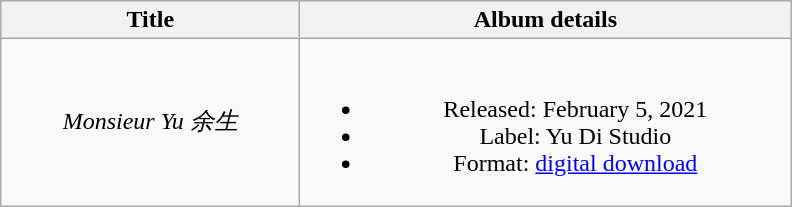<table class="wikitable" style="text-align:center;">
<tr>
<th style="width:12em;">Title</th>
<th style="width:20em;">Album details</th>
</tr>
<tr>
<td><em>Monsieur Yu 余生</em></td>
<td><br><ul><li>Released: February 5, 2021</li><li>Label: Yu Di Studio</li><li>Format: <a href='#'>digital download</a></li></ul></td>
</tr>
</table>
